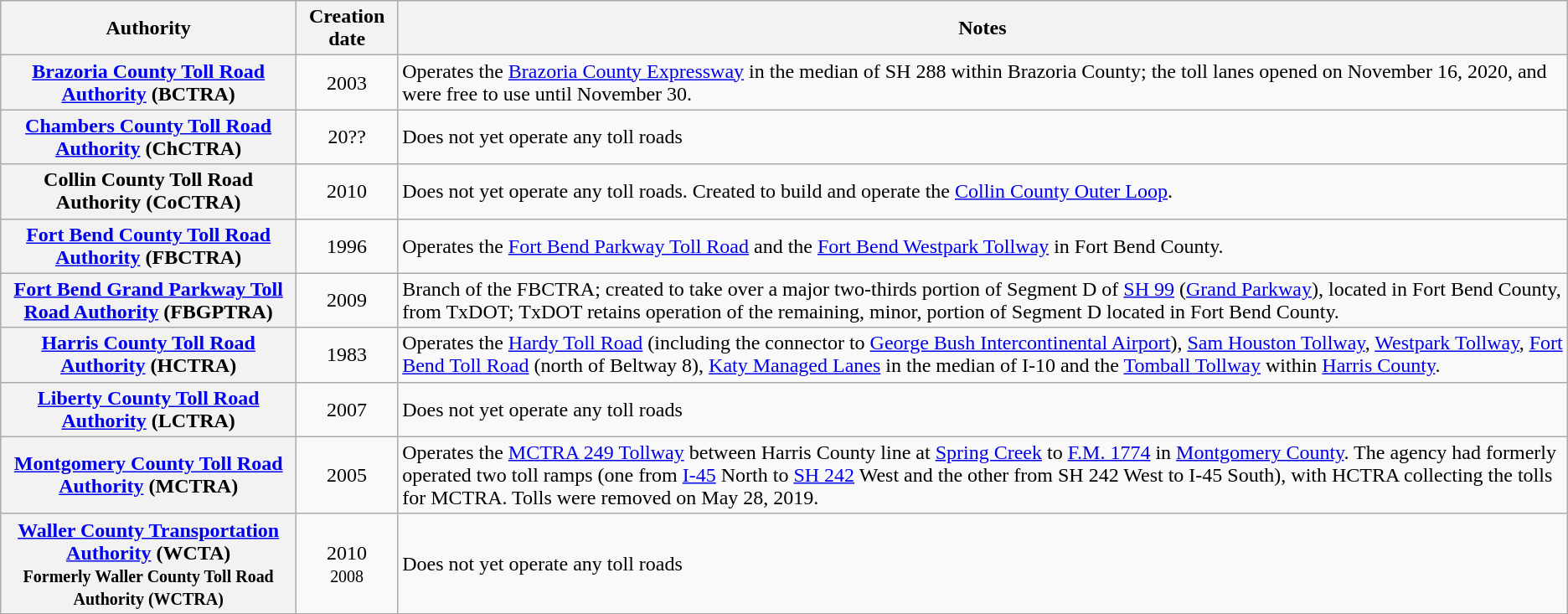<table class="wikitable sortable plainrowheaders">
<tr>
<th scope="col">Authority</th>
<th scope="col">Creation date</th>
<th scope="col" class=unsortable>Notes</th>
</tr>
<tr>
<th scope="row"><a href='#'>Brazoria County Toll Road Authority</a> (BCTRA)</th>
<td align=center>2003</td>
<td>Operates the <a href='#'>Brazoria County Expressway</a> in the median of SH 288 within Brazoria County; the toll lanes opened on November 16, 2020, and were free to use until November 30.</td>
</tr>
<tr>
<th scope="row"><a href='#'>Chambers County Toll Road Authority</a> (ChCTRA)</th>
<td align=center>20??</td>
<td>Does not yet operate any toll roads</td>
</tr>
<tr>
<th scope="row">Collin County Toll Road Authority (CoCTRA)</th>
<td align=center>2010</td>
<td>Does not yet operate any toll roads. Created to build and operate the <a href='#'>Collin County Outer Loop</a>.</td>
</tr>
<tr>
<th scope="row"><a href='#'>Fort Bend County Toll Road Authority</a> (FBCTRA)</th>
<td align=center>1996</td>
<td>Operates the <a href='#'>Fort Bend Parkway Toll Road</a> and the <a href='#'>Fort Bend Westpark Tollway</a> in Fort Bend County.</td>
</tr>
<tr>
<th scope="row"><a href='#'>Fort Bend Grand Parkway Toll Road Authority</a> (FBGPTRA)</th>
<td align=center>2009</td>
<td>Branch of the FBCTRA; created to take over a major two-thirds portion of Segment D of <a href='#'>SH 99</a> (<a href='#'>Grand Parkway</a>), located in Fort Bend County, from TxDOT; TxDOT retains operation of the remaining, minor, portion of Segment D located in Fort Bend County.</td>
</tr>
<tr>
<th scope="row"><a href='#'>Harris County Toll Road Authority</a> (HCTRA)</th>
<td align=center>1983</td>
<td>Operates the <a href='#'>Hardy Toll Road</a> (including the connector to <a href='#'>George Bush Intercontinental Airport</a>), <a href='#'>Sam Houston Tollway</a>, <a href='#'>Westpark Tollway</a>, <a href='#'>Fort Bend Toll Road</a> (north of Beltway 8), <a href='#'>Katy Managed Lanes</a> in the median of I-10 and the <a href='#'>Tomball Tollway</a> within <a href='#'>Harris County</a>.</td>
</tr>
<tr>
<th scope="row"><a href='#'>Liberty County Toll Road Authority</a> (LCTRA)</th>
<td align=center>2007</td>
<td>Does not yet operate any toll roads</td>
</tr>
<tr>
<th scope="row"><a href='#'>Montgomery County Toll Road Authority</a> (MCTRA)</th>
<td align=center>2005</td>
<td>Operates the <a href='#'>MCTRA 249 Tollway</a> between Harris County line at <a href='#'>Spring Creek</a> to <a href='#'>F.M. 1774</a> in <a href='#'>Montgomery County</a>.  The agency had formerly operated two toll ramps (one from <a href='#'>I-45</a> North to <a href='#'>SH 242</a> West and the other from SH 242 West to I-45 South), with HCTRA collecting the tolls for MCTRA. Tolls were removed on May 28, 2019.<br></td>
</tr>
<tr>
<th scope="row"><a href='#'>Waller County Transportation Authority</a> (WCTA)<br><small>Formerly <strong>Waller County Toll Road Authority</strong> (WCTRA) </small></th>
<td align=center>2010 <br><small>2008</small></td>
<td>Does not yet operate any toll roads</td>
</tr>
<tr>
</tr>
</table>
